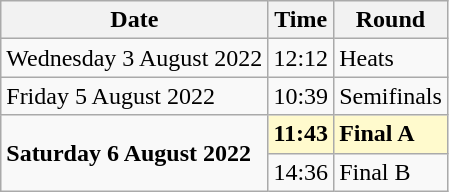<table class="wikitable">
<tr>
<th>Date</th>
<th>Time</th>
<th>Round</th>
</tr>
<tr>
<td>Wednesday 3 August 2022</td>
<td>12:12</td>
<td>Heats</td>
</tr>
<tr>
<td>Friday 5 August 2022</td>
<td>10:39</td>
<td>Semifinals</td>
</tr>
<tr>
<td rowspan=2><strong>Saturday 6 August 2022</strong></td>
<td style=background:lemonchiffon><strong>11:43</strong></td>
<td style=background:lemonchiffon><strong>Final A</strong></td>
</tr>
<tr>
<td>14:36</td>
<td>Final B</td>
</tr>
</table>
